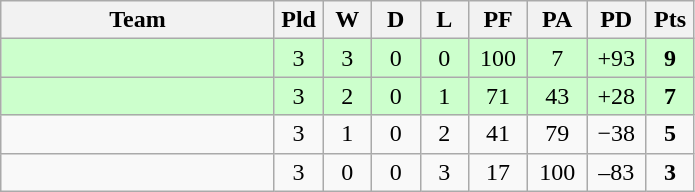<table class="wikitable" style="text-align:center;">
<tr>
<th width=175>Team</th>
<th width=25 abbr="Played">Pld</th>
<th width=25 abbr="Won">W</th>
<th width=25 abbr="Drawn">D</th>
<th width=25 abbr="Lost">L</th>
<th width=32 abbr="Points for">PF</th>
<th width=32 abbr="Points against">PA</th>
<th width=32 abbr="Points difference">PD</th>
<th width=25 abbr="Points">Pts</th>
</tr>
<tr bgcolor=ccffcc>
<td align=left></td>
<td>3</td>
<td>3</td>
<td>0</td>
<td>0</td>
<td>100</td>
<td>7</td>
<td>+93</td>
<td><strong>9</strong></td>
</tr>
<tr bgcolor=ccffcc>
<td align=left></td>
<td>3</td>
<td>2</td>
<td>0</td>
<td>1</td>
<td>71</td>
<td>43</td>
<td>+28</td>
<td><strong>7</strong></td>
</tr>
<tr>
<td align=left></td>
<td>3</td>
<td>1</td>
<td>0</td>
<td>2</td>
<td>41</td>
<td>79</td>
<td>−38</td>
<td><strong>5</strong></td>
</tr>
<tr>
<td align=left></td>
<td>3</td>
<td>0</td>
<td>0</td>
<td>3</td>
<td>17</td>
<td>100</td>
<td>–83</td>
<td><strong>3</strong></td>
</tr>
</table>
